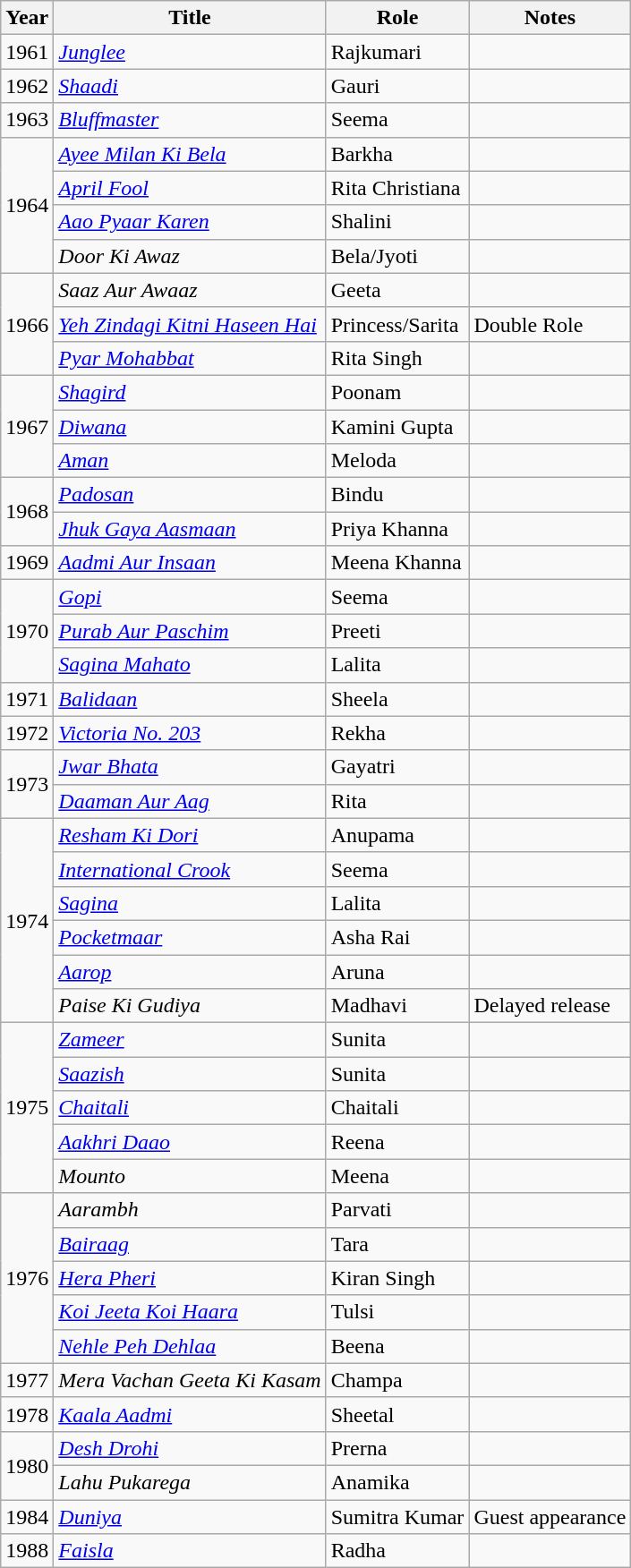<table Class="wikitable sortable">
<tr>
<th>Year</th>
<th>Title</th>
<th>Role</th>
<th class="unsortable">Notes</th>
</tr>
<tr>
<td>1961</td>
<td><em><a href='#'>Junglee</a></em></td>
<td>Rajkumari</td>
<td></td>
</tr>
<tr>
<td>1962</td>
<td><em><a href='#'>Shaadi</a></em></td>
<td>Gauri</td>
<td></td>
</tr>
<tr>
<td>1963</td>
<td><em><a href='#'>Bluffmaster</a></em></td>
<td>Seema</td>
<td></td>
</tr>
<tr>
<td rowspan="4">1964</td>
<td><em><a href='#'>Ayee Milan Ki Bela</a></em></td>
<td>Barkha</td>
<td></td>
</tr>
<tr>
<td><em><a href='#'>April Fool</a></em></td>
<td>Rita Christiana</td>
<td></td>
</tr>
<tr>
<td><em><a href='#'>Aao Pyaar Karen</a></em></td>
<td>Shalini</td>
<td></td>
</tr>
<tr>
<td><em>Door Ki Awaz</em></td>
<td>Bela/Jyoti</td>
<td></td>
</tr>
<tr>
<td rowspan="3">1966</td>
<td><em>Saaz Aur Awaaz</em></td>
<td>Geeta</td>
<td></td>
</tr>
<tr>
<td><em><a href='#'>Yeh Zindagi Kitni Haseen Hai</a></em></td>
<td>Princess/Sarita</td>
<td>Double Role</td>
</tr>
<tr>
<td><em><a href='#'>Pyar Mohabbat</a></em></td>
<td>Rita Singh</td>
<td></td>
</tr>
<tr>
<td rowspan="3">1967</td>
<td><em><a href='#'>Shagird</a></em></td>
<td>Poonam</td>
<td></td>
</tr>
<tr>
<td><em><a href='#'>Diwana</a></em></td>
<td>Kamini Gupta</td>
<td></td>
</tr>
<tr>
<td><em><a href='#'>Aman</a></em></td>
<td>Meloda</td>
<td></td>
</tr>
<tr>
<td rowspan="2">1968</td>
<td><em><a href='#'>Padosan</a></em></td>
<td>Bindu</td>
<td></td>
</tr>
<tr>
<td><em><a href='#'>Jhuk Gaya Aasmaan</a></em></td>
<td>Priya Khanna</td>
<td></td>
</tr>
<tr>
<td>1969</td>
<td><em><a href='#'>Aadmi Aur Insaan</a></em></td>
<td>Meena Khanna</td>
<td></td>
</tr>
<tr>
<td rowspan="3">1970</td>
<td><em><a href='#'>Gopi</a></em></td>
<td>Seema</td>
<td></td>
</tr>
<tr>
<td><em><a href='#'>Purab Aur Paschim</a></em></td>
<td>Preeti</td>
<td></td>
</tr>
<tr>
<td><em><a href='#'>Sagina Mahato</a></em></td>
<td>Lalita</td>
<td></td>
</tr>
<tr>
<td>1971</td>
<td><em><a href='#'>Balidaan</a></em></td>
<td>Sheela</td>
<td></td>
</tr>
<tr>
<td>1972</td>
<td><em><a href='#'>Victoria No. 203</a></em></td>
<td>Rekha</td>
<td></td>
</tr>
<tr>
<td rowspan="2">1973</td>
<td><em><a href='#'>Jwar Bhata</a></em></td>
<td>Gayatri</td>
<td></td>
</tr>
<tr>
<td><em><a href='#'>Daaman Aur Aag</a></em></td>
<td>Rita</td>
<td></td>
</tr>
<tr>
<td rowspan=6>1974</td>
<td><em><a href='#'>Resham Ki Dori</a></em></td>
<td>Anupama</td>
<td></td>
</tr>
<tr>
<td><em><a href='#'>International Crook</a></em></td>
<td>Seema</td>
<td></td>
</tr>
<tr>
<td><em><a href='#'>Sagina</a></em></td>
<td>Lalita</td>
<td></td>
</tr>
<tr>
<td><em><a href='#'>Pocketmaar</a></em></td>
<td>Asha Rai</td>
<td></td>
</tr>
<tr>
<td><em><a href='#'>Aarop</a></em></td>
<td>Aruna</td>
<td></td>
</tr>
<tr>
<td><em>Paise Ki Gudiya</em></td>
<td>Madhavi</td>
<td>Delayed release</td>
</tr>
<tr>
<td rowspan=5>1975</td>
<td><em><a href='#'>Zameer</a></em></td>
<td>Sunita</td>
<td></td>
</tr>
<tr>
<td><em><a href='#'>Saazish</a></em></td>
<td>Sunita</td>
<td></td>
</tr>
<tr>
<td><em><a href='#'>Chaitali</a></em></td>
<td>Chaitali</td>
<td></td>
</tr>
<tr>
<td><em><a href='#'>Aakhri Daao</a></em></td>
<td>Reena</td>
<td></td>
</tr>
<tr>
<td><em>Mounto</em></td>
<td>Meena</td>
<td></td>
</tr>
<tr>
<td rowspan="5">1976</td>
<td><em>Aarambh</em></td>
<td>Parvati</td>
<td></td>
</tr>
<tr>
<td><em><a href='#'>Bairaag</a></em></td>
<td>Tara</td>
<td></td>
</tr>
<tr>
<td><em><a href='#'>Hera Pheri</a></em></td>
<td>Kiran Singh</td>
<td></td>
</tr>
<tr>
<td><em><a href='#'>Koi Jeeta Koi Haara</a></em></td>
<td>Tulsi</td>
<td></td>
</tr>
<tr>
<td><em><a href='#'>Nehle Peh Dehlaa</a></em></td>
<td>Beena</td>
<td></td>
</tr>
<tr>
<td>1977</td>
<td><em>Mera Vachan Geeta Ki Kasam</em></td>
<td>Champa</td>
<td></td>
</tr>
<tr>
<td>1978</td>
<td><em><a href='#'>Kaala Aadmi</a></em></td>
<td>Sheetal</td>
<td></td>
</tr>
<tr>
<td rowspan="2">1980</td>
<td><em><a href='#'>Desh Drohi</a></em></td>
<td>Prerna</td>
<td></td>
</tr>
<tr>
<td><em>Lahu Pukarega</em></td>
<td>Anamika</td>
<td></td>
</tr>
<tr>
<td>1984</td>
<td><em><a href='#'>Duniya</a></em></td>
<td>Sumitra Kumar</td>
<td>Guest appearance</td>
</tr>
<tr>
<td>1988</td>
<td><em><a href='#'>Faisla</a></em></td>
<td>Radha</td>
<td></td>
</tr>
</table>
